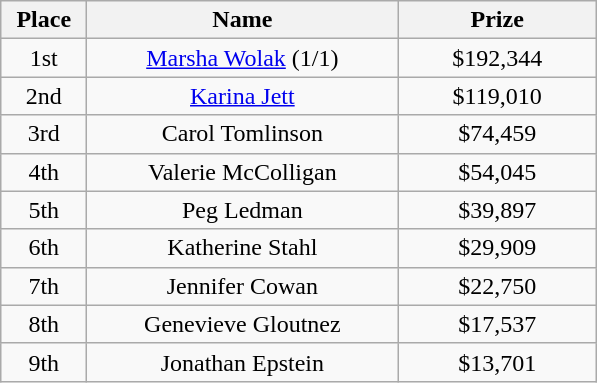<table class="wikitable">
<tr>
<th width="50">Place</th>
<th width="200">Name</th>
<th width="125">Prize</th>
</tr>
<tr>
<td align = "center">1st</td>
<td align = "center"><a href='#'>Marsha Wolak</a> (1/1)</td>
<td align = "center">$192,344</td>
</tr>
<tr>
<td align = "center">2nd</td>
<td align = "center"><a href='#'>Karina Jett</a></td>
<td align = "center">$119,010</td>
</tr>
<tr>
<td align = "center">3rd</td>
<td align = "center">Carol Tomlinson</td>
<td align = "center">$74,459</td>
</tr>
<tr>
<td align = "center">4th</td>
<td align = "center">Valerie McColligan</td>
<td align = "center">$54,045</td>
</tr>
<tr>
<td align = "center">5th</td>
<td align = "center">Peg Ledman</td>
<td align = "center">$39,897</td>
</tr>
<tr>
<td align = "center">6th</td>
<td align = "center">Katherine Stahl</td>
<td align = "center">$29,909</td>
</tr>
<tr>
<td align = "center">7th</td>
<td align = "center">Jennifer Cowan</td>
<td align = "center">$22,750</td>
</tr>
<tr>
<td align = "center">8th</td>
<td align = "center">Genevieve Gloutnez</td>
<td align = "center">$17,537</td>
</tr>
<tr>
<td align = "center">9th</td>
<td align = "center">Jonathan Epstein</td>
<td align = "center">$13,701</td>
</tr>
</table>
